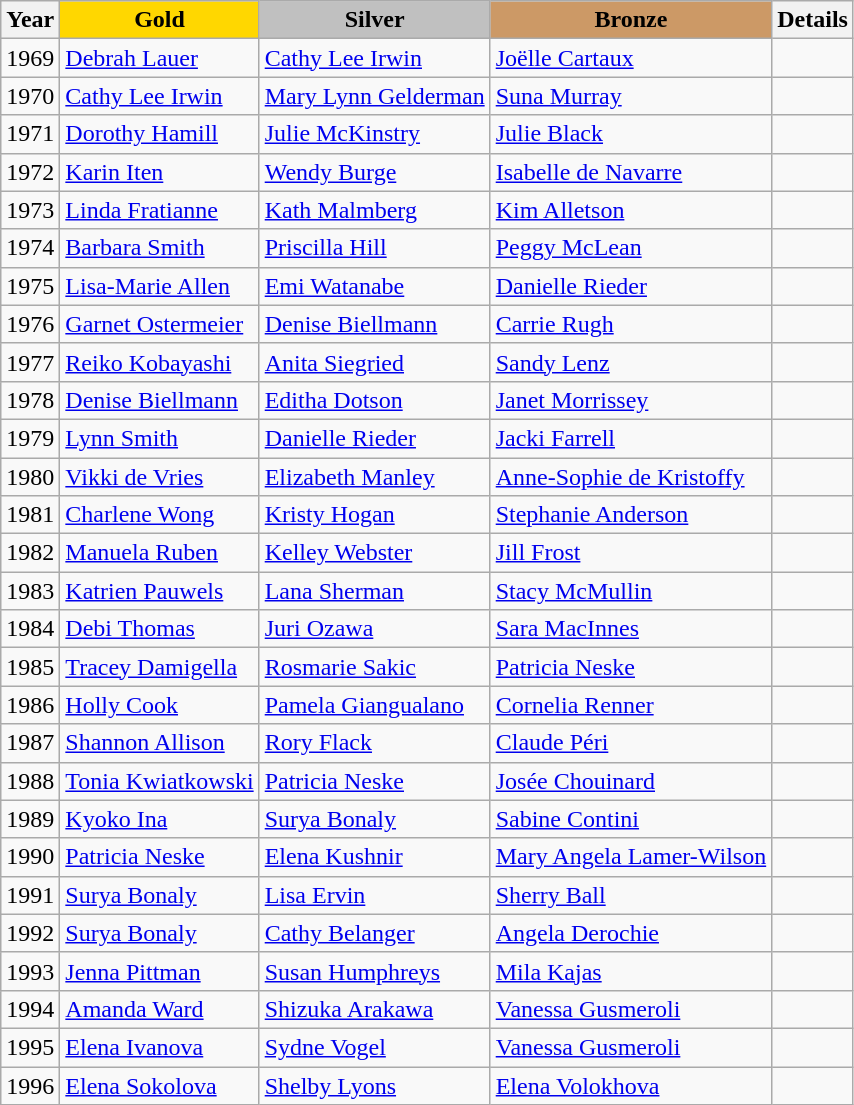<table class="wikitable">
<tr>
<th>Year</th>
<td align="center" bgcolor="gold"><strong>Gold</strong></td>
<td align="center" bgcolor="silver"><strong>Silver</strong></td>
<td align="center" bgcolor="cc9966"><strong>Bronze</strong></td>
<th>Details</th>
</tr>
<tr>
<td>1969</td>
<td> <a href='#'>Debrah Lauer</a></td>
<td> <a href='#'>Cathy Lee Irwin</a></td>
<td> <a href='#'>Joëlle Cartaux</a></td>
<td></td>
</tr>
<tr>
<td>1970</td>
<td> <a href='#'>Cathy Lee Irwin</a></td>
<td> <a href='#'>Mary Lynn Gelderman</a></td>
<td> <a href='#'>Suna Murray</a></td>
<td></td>
</tr>
<tr>
<td>1971</td>
<td> <a href='#'>Dorothy Hamill</a></td>
<td> <a href='#'>Julie McKinstry</a></td>
<td> <a href='#'>Julie Black</a></td>
<td></td>
</tr>
<tr>
<td>1972</td>
<td> <a href='#'>Karin Iten</a></td>
<td> <a href='#'>Wendy Burge</a></td>
<td> <a href='#'>Isabelle de Navarre</a></td>
<td></td>
</tr>
<tr>
<td>1973</td>
<td> <a href='#'>Linda Fratianne</a></td>
<td> <a href='#'>Kath Malmberg</a></td>
<td> <a href='#'>Kim Alletson</a></td>
<td></td>
</tr>
<tr>
<td>1974</td>
<td> <a href='#'>Barbara Smith</a></td>
<td> <a href='#'>Priscilla Hill</a></td>
<td> <a href='#'>Peggy McLean</a></td>
<td></td>
</tr>
<tr>
<td>1975</td>
<td> <a href='#'>Lisa-Marie Allen</a></td>
<td> <a href='#'>Emi Watanabe</a></td>
<td> <a href='#'>Danielle Rieder</a></td>
<td></td>
</tr>
<tr>
<td>1976</td>
<td> <a href='#'>Garnet Ostermeier</a></td>
<td> <a href='#'>Denise Biellmann</a></td>
<td> <a href='#'>Carrie Rugh</a></td>
<td></td>
</tr>
<tr>
<td>1977</td>
<td> <a href='#'>Reiko Kobayashi</a></td>
<td> <a href='#'>Anita Siegried</a></td>
<td> <a href='#'>Sandy Lenz</a></td>
<td></td>
</tr>
<tr>
<td>1978</td>
<td> <a href='#'>Denise Biellmann</a></td>
<td> <a href='#'>Editha Dotson</a></td>
<td> <a href='#'>Janet Morrissey</a></td>
<td></td>
</tr>
<tr>
<td>1979</td>
<td> <a href='#'>Lynn Smith</a></td>
<td> <a href='#'>Danielle Rieder</a></td>
<td> <a href='#'>Jacki Farrell</a></td>
<td></td>
</tr>
<tr>
<td>1980</td>
<td> <a href='#'>Vikki de Vries</a></td>
<td> <a href='#'>Elizabeth Manley</a></td>
<td> <a href='#'>Anne-Sophie de Kristoffy</a></td>
<td></td>
</tr>
<tr>
<td>1981</td>
<td> <a href='#'>Charlene Wong</a></td>
<td> <a href='#'>Kristy Hogan</a></td>
<td> <a href='#'>Stephanie Anderson</a></td>
<td></td>
</tr>
<tr>
<td>1982</td>
<td> <a href='#'>Manuela Ruben</a></td>
<td> <a href='#'>Kelley Webster</a></td>
<td> <a href='#'>Jill Frost</a></td>
<td></td>
</tr>
<tr>
<td>1983</td>
<td> <a href='#'>Katrien Pauwels</a></td>
<td> <a href='#'>Lana Sherman</a></td>
<td> <a href='#'>Stacy McMullin</a></td>
<td></td>
</tr>
<tr>
<td>1984</td>
<td> <a href='#'>Debi Thomas</a></td>
<td> <a href='#'>Juri Ozawa</a></td>
<td> <a href='#'>Sara MacInnes</a></td>
<td></td>
</tr>
<tr>
<td>1985</td>
<td> <a href='#'>Tracey Damigella</a></td>
<td> <a href='#'>Rosmarie Sakic</a></td>
<td> <a href='#'>Patricia Neske</a></td>
<td></td>
</tr>
<tr>
<td>1986</td>
<td> <a href='#'>Holly Cook</a></td>
<td> <a href='#'>Pamela Giangualano</a></td>
<td> <a href='#'>Cornelia Renner</a></td>
<td></td>
</tr>
<tr>
<td>1987</td>
<td> <a href='#'>Shannon Allison</a></td>
<td> <a href='#'>Rory Flack</a></td>
<td> <a href='#'>Claude Péri</a></td>
<td></td>
</tr>
<tr>
<td>1988</td>
<td> <a href='#'>Tonia Kwiatkowski</a></td>
<td> <a href='#'>Patricia Neske</a></td>
<td> <a href='#'>Josée Chouinard</a></td>
<td></td>
</tr>
<tr>
<td>1989</td>
<td> <a href='#'>Kyoko Ina</a></td>
<td> <a href='#'>Surya Bonaly</a></td>
<td> <a href='#'>Sabine Contini</a></td>
<td></td>
</tr>
<tr>
<td>1990</td>
<td> <a href='#'>Patricia Neske</a></td>
<td> <a href='#'>Elena Kushnir</a></td>
<td> <a href='#'>Mary Angela Lamer-Wilson</a></td>
<td></td>
</tr>
<tr>
<td>1991</td>
<td> <a href='#'>Surya Bonaly</a></td>
<td> <a href='#'>Lisa Ervin</a></td>
<td> <a href='#'>Sherry Ball</a></td>
<td></td>
</tr>
<tr>
<td>1992</td>
<td> <a href='#'>Surya Bonaly</a></td>
<td> <a href='#'>Cathy Belanger</a></td>
<td> <a href='#'>Angela Derochie</a></td>
<td></td>
</tr>
<tr>
<td>1993</td>
<td> <a href='#'>Jenna Pittman</a></td>
<td> <a href='#'>Susan Humphreys</a></td>
<td> <a href='#'>Mila Kajas</a></td>
<td></td>
</tr>
<tr>
<td>1994</td>
<td> <a href='#'>Amanda Ward</a></td>
<td> <a href='#'>Shizuka Arakawa</a></td>
<td> <a href='#'>Vanessa Gusmeroli</a></td>
<td></td>
</tr>
<tr>
<td>1995</td>
<td> <a href='#'>Elena Ivanova</a></td>
<td> <a href='#'>Sydne Vogel</a></td>
<td> <a href='#'>Vanessa Gusmeroli</a></td>
<td></td>
</tr>
<tr>
<td>1996</td>
<td> <a href='#'>Elena Sokolova</a></td>
<td> <a href='#'>Shelby Lyons</a></td>
<td> <a href='#'>Elena Volokhova</a></td>
<td></td>
</tr>
</table>
